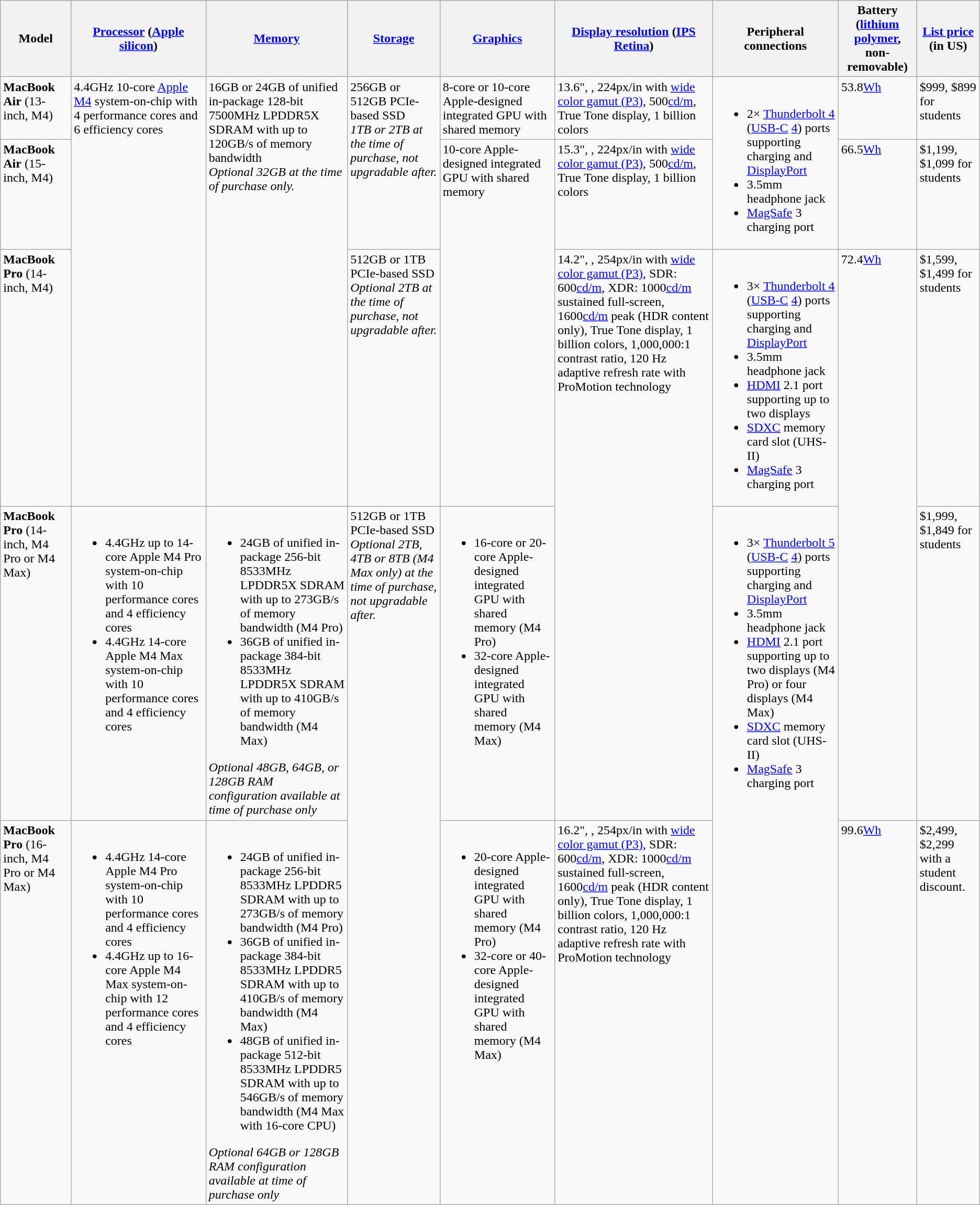<table class="wikitable">
<tr>
<th>Model</th>
<th><a href='#'>Processor</a> (<a href='#'>Apple silicon</a>)</th>
<th><a href='#'>Memory</a></th>
<th><a href='#'>Storage</a></th>
<th><a href='#'>Graphics</a></th>
<th><a href='#'>Display resolution</a> (<a href='#'>IPS</a> <a href='#'>Retina</a>)</th>
<th><strong>Peripheral connections</strong></th>
<th>Battery (<a href='#'>lithium polymer</a>, non-removable)</th>
<th><a href='#'>List price</a> (in US)</th>
</tr>
<tr valign="top">
<td><strong>MacBook Air</strong> (13-inch, M4)</td>
<td rowspan="3">4.4GHz 10-core <a href='#'>Apple M4</a> system-on-chip with 4 performance cores and 6 efficiency cores</td>
<td rowspan="3">16GB or 24GB of unified in-package 128-bit 7500MHz LPDDR5X SDRAM with up to 120GB/s of memory bandwidth<br><em>Optional 32GB at the time of purchase only.</em></td>
<td rowspan="2">256GB or 512GB PCIe-based SSD<br><em>1TB or 2TB at the time of purchase, not upgradable after.</em></td>
<td>8-core or 10-core Apple-designed integrated GPU with shared memory</td>
<td>13.6", , 224px/in with <a href='#'>wide color gamut (P3)</a>, 500<a href='#'>cd/m</a>, True Tone display, 1 billion colors</td>
<td rowspan="2"><br><ul><li>2× <a href='#'>Thunderbolt 4</a> (<a href='#'>USB-C</a> <a href='#'>4</a>) ports supporting charging and <a href='#'>DisplayPort</a></li><li>3.5mm headphone jack</li><li><a href='#'>MagSafe</a> 3 charging port</li></ul></td>
<td>53.8<a href='#'>Wh</a></td>
<td>$999, $899 for students</td>
</tr>
<tr valign="top">
<td><strong>MacBook Air</strong> (15-inch, M4)</td>
<td rowspan="2">10-core Apple-designed integrated GPU with shared memory</td>
<td>15.3", , 224px/in with <a href='#'>wide color gamut (P3)</a>, 500<a href='#'>cd/m</a>, True Tone display, 1 billion colors</td>
<td>66.5<a href='#'>Wh</a></td>
<td>$1,199, $1,099 for students</td>
</tr>
<tr valign="top">
<td><strong>MacBook Pro</strong> (14-inch, M4)</td>
<td>512GB or 1TB PCIe-based SSD<br><em>Optional 2TB at the time of purchase, not upgradable after.</em></td>
<td rowspan="2">14.2", , 254px/in with <a href='#'>wide color gamut (P3)</a>, SDR: 600<a href='#'>cd/m</a>, XDR: 1000<a href='#'>cd/m</a> sustained full-screen, 1600<a href='#'>cd/m</a> peak (HDR content only), True Tone display, 1 billion colors, 1,000,000:1 contrast ratio, 120 Hz adaptive refresh rate with ProMotion technology</td>
<td><br><ul><li>3× <a href='#'>Thunderbolt 4</a> (<a href='#'>USB-C</a> <a href='#'>4</a>) ports supporting charging and <a href='#'>DisplayPort</a></li><li>3.5mm headphone jack</li><li><a href='#'>HDMI</a> 2.1 port supporting up to two displays</li><li><a href='#'>SDXC</a> memory card slot (UHS-II)</li><li><a href='#'>MagSafe</a> 3 charging port</li></ul></td>
<td rowspan="2">72.4<a href='#'>Wh</a></td>
<td>$1,599, $1,499 for students</td>
</tr>
<tr valign="top">
<td><strong>MacBook Pro</strong> (14-inch, M4 Pro or M4 Max)</td>
<td><br><ul><li>4.4GHz up to 14-core Apple M4 Pro system-on-chip with 10 performance cores and 4 efficiency cores</li><li>4.4GHz 14-core Apple M4 Max system-on-chip with 10 performance cores and 4 efficiency cores</li></ul></td>
<td><br><ul><li>24GB of unified in-package 256-bit 8533MHz LPDDR5X SDRAM with up to 273GB/s of memory bandwidth (M4 Pro)</li><li>36GB of unified in-package 384-bit 8533MHz LPDDR5X SDRAM with up to 410GB/s of memory bandwidth (M4 Max)</li></ul><em>Optional 48GB, 64GB, or 128GB RAM configuration available at time of purchase only</em></td>
<td rowspan="2">512GB or 1TB PCIe-based SSD<br><em>Optional 2TB, 4TB or 8TB (M4 Max only) at the time of purchase, not upgradable after.</em></td>
<td><br><ul><li>16-core or 20-core Apple-designed integrated GPU with shared memory (M4 Pro)</li><li>32-core Apple-designed integrated GPU with shared memory (M4 Max)</li></ul></td>
<td rowspan="2"><br><ul><li>3× <a href='#'>Thunderbolt 5</a> (<a href='#'>USB-C</a> <a href='#'>4</a>) ports supporting charging and <a href='#'>DisplayPort</a></li><li>3.5mm headphone jack</li><li><a href='#'>HDMI</a> 2.1 port supporting up to two displays (M4 Pro) or four displays (M4 Max)</li><li><a href='#'>SDXC</a> memory card slot (UHS-II)</li><li><a href='#'>MagSafe</a> 3 charging port</li></ul></td>
<td>$1,999, $1,849 for students</td>
</tr>
<tr valign="top">
<td><strong>MacBook Pro</strong> (16-inch, M4 Pro or M4 Max)</td>
<td><br><ul><li>4.4GHz 14-core Apple M4 Pro system-on-chip with 10 performance cores and 4 efficiency cores</li><li>4.4GHz up to 16-core Apple M4 Max system-on-chip with 12 performance cores and 4 efficiency cores</li></ul></td>
<td><br><ul><li>24GB of unified in-package 256-bit 8533MHz LPDDR5 SDRAM with up to 273GB/s of memory bandwidth (M4 Pro)</li><li>36GB of unified in-package 384-bit 8533MHz LPDDR5 SDRAM with up to 410GB/s of memory bandwidth (M4 Max)</li><li>48GB of unified in-package 512-bit 8533MHz LPDDR5 SDRAM with up to 546GB/s of memory bandwidth (M4 Max with 16-core CPU)</li></ul><em>Optional 64GB or 128GB RAM configuration available at time of purchase only</em></td>
<td><br><ul><li>20-core Apple-designed integrated GPU with shared memory (M4 Pro)</li><li>32-core or 40-core Apple-designed integrated GPU with shared memory (M4 Max)</li></ul></td>
<td>16.2", , 254px/in with <a href='#'>wide color gamut (P3)</a>, SDR: 600<a href='#'>cd/m</a>, XDR: 1000<a href='#'>cd/m</a> sustained full-screen, 1600<a href='#'>cd/m</a> peak (HDR content only), True Tone display, 1 billion colors, 1,000,000:1 contrast ratio, 120 Hz adaptive refresh rate with ProMotion technology</td>
<td>99.6<a href='#'>Wh</a></td>
<td>$2,499, $2,299 with a student discount.</td>
</tr>
</table>
